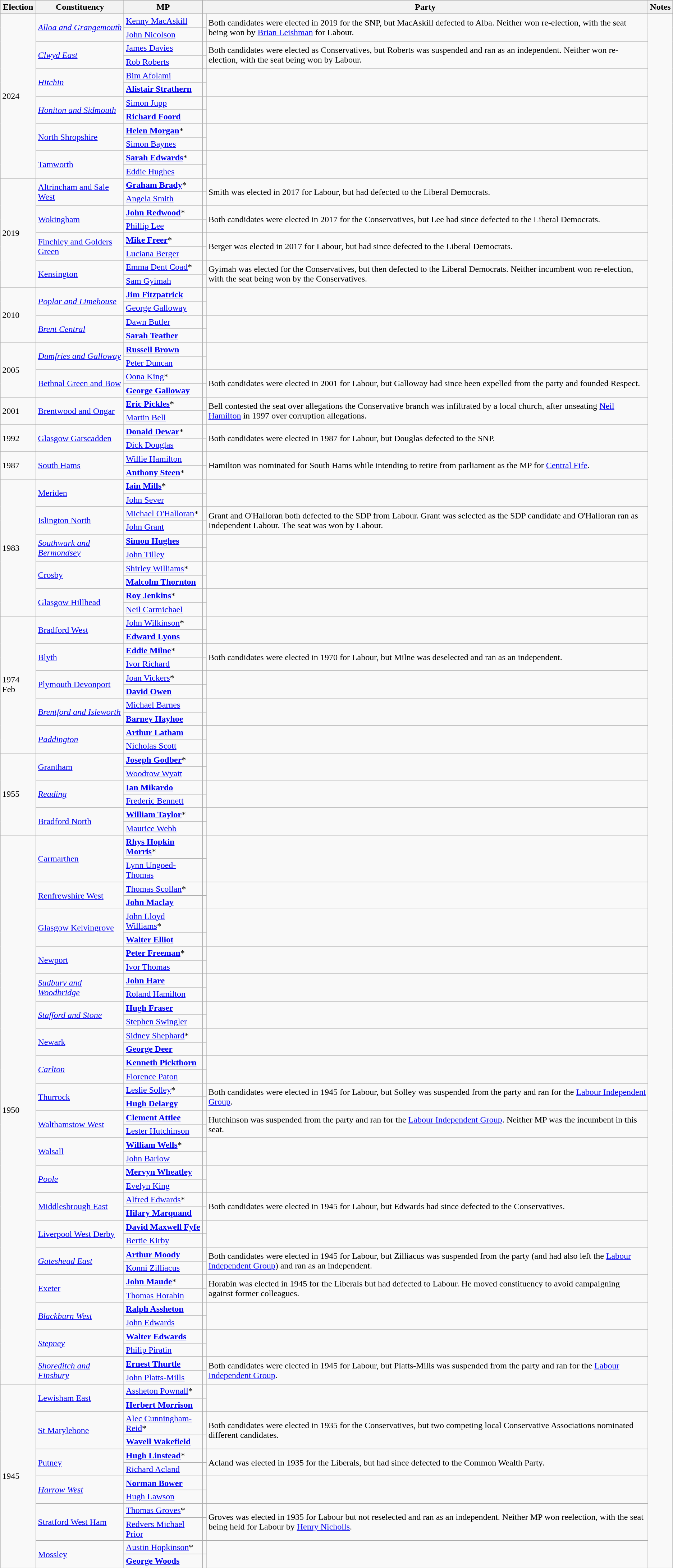<table class="wikitable sortable">
<tr>
<th>Election</th>
<th>Constituency</th>
<th>MP</th>
<th colspan=2>Party</th>
<th>Notes</th>
</tr>
<tr>
<td rowspan="12">2024</td>
<td rowspan="2"><em><a href='#'>Alloa and Grangemouth</a></em></td>
<td><a href='#'>Kenny MacAskill</a></td>
<td></td>
<td rowspan="2">Both candidates were elected in 2019 for the SNP, but MacAskill defected to Alba. Neither won re-election, with the seat being won by <a href='#'>Brian Leishman</a> for Labour.</td>
</tr>
<tr>
<td><a href='#'>John Nicolson</a></td>
<td></td>
</tr>
<tr>
<td rowspan="2"><em><a href='#'>Clwyd East</a></em></td>
<td><a href='#'>James Davies</a></td>
<td></td>
<td rowspan="2">Both candidates were elected as Conservatives, but Roberts was suspended and ran as an independent. Neither won re-election, with the seat being won by Labour.</td>
</tr>
<tr>
<td><a href='#'>Rob Roberts</a></td>
<td></td>
</tr>
<tr>
<td rowspan="2"><em><a href='#'>Hitchin</a></em></td>
<td><a href='#'>Bim Afolami</a></td>
<td></td>
<td rowspan="2"></td>
</tr>
<tr>
<td><strong><a href='#'>Alistair Strathern</a></strong></td>
<td></td>
</tr>
<tr>
<td rowspan="2"><em><a href='#'>Honiton and Sidmouth</a></em></td>
<td><a href='#'>Simon Jupp</a></td>
<td></td>
<td rowspan="2"></td>
</tr>
<tr>
<td><strong><a href='#'>Richard Foord</a></strong></td>
<td></td>
</tr>
<tr>
<td rowspan="2"><a href='#'>North Shropshire</a></td>
<td><strong><a href='#'>Helen Morgan</a></strong>*</td>
<td></td>
<td rowspan="2"></td>
</tr>
<tr>
<td><a href='#'>Simon Baynes</a></td>
<td></td>
</tr>
<tr>
<td rowspan="2"><a href='#'>Tamworth</a></td>
<td><strong><a href='#'>Sarah Edwards</a></strong>*</td>
<td></td>
<td rowspan="2"></td>
</tr>
<tr>
<td><a href='#'>Eddie Hughes</a></td>
<td></td>
</tr>
<tr>
<td rowspan="8">2019</td>
<td rowspan="2"><a href='#'>Altrincham and Sale West</a></td>
<td><strong><a href='#'>Graham Brady</a></strong>*</td>
<td></td>
<td rowspan="2">Smith was elected in 2017 for Labour, but had defected to the Liberal Democrats.</td>
</tr>
<tr>
<td><a href='#'>Angela Smith</a></td>
<td></td>
</tr>
<tr>
<td rowspan="2"><a href='#'>Wokingham</a></td>
<td><strong><a href='#'>John Redwood</a></strong>*</td>
<td></td>
<td rowspan="2">Both candidates were elected in 2017 for the Conservatives, but Lee had since defected to the Liberal Democrats.</td>
</tr>
<tr>
<td><a href='#'>Phillip Lee</a></td>
<td></td>
</tr>
<tr>
<td rowspan="2"><a href='#'>Finchley and Golders Green</a></td>
<td><strong><a href='#'>Mike Freer</a></strong>*</td>
<td></td>
<td rowspan="2">Berger was elected in 2017 for Labour, but had since defected to the Liberal Democrats.</td>
</tr>
<tr>
<td><a href='#'>Luciana Berger</a></td>
<td></td>
</tr>
<tr>
<td rowspan="2"><a href='#'>Kensington</a></td>
<td><a href='#'>Emma Dent Coad</a>*</td>
<td></td>
<td rowspan="2">Gyimah was elected for the Conservatives, but then defected to the Liberal Democrats. Neither incumbent won re-election, with the seat being won by the Conservatives.</td>
</tr>
<tr>
<td><a href='#'>Sam Gyimah</a></td>
<td></td>
</tr>
<tr>
<td rowspan="4">2010</td>
<td rowspan="2"><a href='#'><em>Poplar and Limehouse</em></a></td>
<td><a href='#'><strong>Jim Fitzpatrick</strong></a></td>
<td></td>
<td rowspan="2"></td>
</tr>
<tr>
<td><a href='#'>George Galloway</a></td>
<td></td>
</tr>
<tr>
<td rowspan="2"><a href='#'><em>Brent Central</em></a></td>
<td><a href='#'>Dawn Butler</a></td>
<td></td>
<td rowspan="2"></td>
</tr>
<tr>
<td><strong><a href='#'>Sarah Teather</a></strong></td>
<td></td>
</tr>
<tr>
<td rowspan="4">2005</td>
<td rowspan="2"><a href='#'><em>Dumfries and Galloway</em></a></td>
<td><a href='#'><strong>Russell Brown</strong></a></td>
<td></td>
<td rowspan="2"></td>
</tr>
<tr>
<td><a href='#'>Peter Duncan</a></td>
<td></td>
</tr>
<tr>
<td rowspan="2"><a href='#'>Bethnal Green and Bow</a></td>
<td><a href='#'>Oona King</a>*</td>
<td></td>
<td rowspan="2">Both candidates were elected in 2001 for Labour, but Galloway had since been expelled from the party and founded Respect.</td>
</tr>
<tr>
<td><strong><a href='#'>George Galloway</a></strong></td>
<td></td>
</tr>
<tr>
<td rowspan="2">2001</td>
<td rowspan="2"><a href='#'>Brentwood and Ongar</a></td>
<td><strong><a href='#'>Eric Pickles</a></strong>*</td>
<td></td>
<td rowspan="2">Bell contested the seat over allegations the Conservative branch was infiltrated by a local church, after unseating <a href='#'>Neil Hamilton</a> in 1997 over corruption allegations.</td>
</tr>
<tr>
<td><a href='#'>Martin Bell</a></td>
<td></td>
</tr>
<tr>
<td rowspan="2">1992</td>
<td rowspan="2"><a href='#'>Glasgow Garscadden</a></td>
<td><strong><a href='#'>Donald Dewar</a></strong>*</td>
<td></td>
<td rowspan="2">Both candidates were elected in 1987 for Labour, but Douglas defected to the SNP.</td>
</tr>
<tr>
<td><a href='#'>Dick Douglas</a></td>
<td></td>
</tr>
<tr>
<td rowspan="2">1987</td>
<td rowspan="2"><a href='#'>South Hams</a></td>
<td><a href='#'>Willie Hamilton</a></td>
<td></td>
<td rowspan="2">Hamilton was nominated for South Hams while intending to retire from parliament as the MP for <a href='#'>Central Fife</a>.</td>
</tr>
<tr>
<td><strong><a href='#'>Anthony Steen</a></strong>*</td>
<td></td>
</tr>
<tr>
<td rowspan="10">1983</td>
<td rowspan="2"><a href='#'>Meriden</a></td>
<td><strong><a href='#'>Iain Mills</a></strong>*</td>
<td></td>
<td rowspan="2"></td>
</tr>
<tr>
<td><a href='#'>John Sever</a></td>
<td></td>
</tr>
<tr>
<td rowspan="2"><a href='#'>Islington North</a></td>
<td><a href='#'>Michael O'Halloran</a>*</td>
<td></td>
<td rowspan="2">Grant and O'Halloran both defected to the SDP from Labour. Grant was selected as the SDP candidate and O'Halloran ran as Independent Labour. The seat was won by Labour.</td>
</tr>
<tr>
<td><a href='#'>John Grant</a></td>
<td></td>
</tr>
<tr>
<td rowspan="2"><a href='#'><em>Southwark and Bermondsey</em></a></td>
<td><strong><a href='#'>Simon Hughes</a></strong></td>
<td></td>
<td rowspan="2"></td>
</tr>
<tr>
<td><a href='#'>John Tilley</a></td>
<td></td>
</tr>
<tr>
<td rowspan="2"><a href='#'>Crosby</a></td>
<td><a href='#'>Shirley Williams</a>*</td>
<td></td>
<td rowspan="2"></td>
</tr>
<tr>
<td><strong><a href='#'>Malcolm Thornton</a></strong></td>
<td></td>
</tr>
<tr>
<td rowspan="2"><a href='#'>Glasgow Hillhead</a></td>
<td><strong><a href='#'>Roy Jenkins</a></strong>*</td>
<td></td>
<td rowspan="2"></td>
</tr>
<tr>
<td><a href='#'>Neil Carmichael</a></td>
<td></td>
</tr>
<tr>
<td rowspan="10">1974 Feb</td>
<td rowspan="2"><a href='#'>Bradford West</a></td>
<td><a href='#'>John Wilkinson</a>*</td>
<td></td>
<td rowspan="2"></td>
</tr>
<tr>
<td><strong><a href='#'>Edward Lyons</a></strong></td>
<td></td>
</tr>
<tr>
<td rowspan="2"><a href='#'>Blyth</a></td>
<td><strong><a href='#'>Eddie Milne</a></strong>*</td>
<td></td>
<td rowspan="2">Both candidates were elected in 1970 for Labour, but Milne was deselected and ran as an independent.</td>
</tr>
<tr>
<td><a href='#'>Ivor Richard</a></td>
<td></td>
</tr>
<tr>
<td rowspan="2"><a href='#'>Plymouth Devonport</a></td>
<td><a href='#'>Joan Vickers</a>*</td>
<td></td>
<td rowspan="2"></td>
</tr>
<tr>
<td><strong><a href='#'>David Owen</a></strong></td>
<td></td>
</tr>
<tr>
<td rowspan="2"><a href='#'><em>Brentford and Isleworth</em></a></td>
<td><a href='#'>Michael Barnes</a></td>
<td></td>
<td rowspan="2"></td>
</tr>
<tr>
<td><strong><a href='#'>Barney Hayhoe</a></strong></td>
<td></td>
</tr>
<tr>
<td rowspan="2"><a href='#'><em>Paddington</em></a></td>
<td><strong><a href='#'>Arthur Latham</a></strong></td>
<td></td>
<td rowspan="2"></td>
</tr>
<tr>
<td><a href='#'>Nicholas Scott</a></td>
<td></td>
</tr>
<tr>
<td rowspan="6">1955</td>
<td rowspan="2"><a href='#'>Grantham</a></td>
<td><strong><a href='#'>Joseph Godber</a></strong>*</td>
<td></td>
<td rowspan="2"></td>
</tr>
<tr>
<td><a href='#'>Woodrow Wyatt</a></td>
<td></td>
</tr>
<tr>
<td rowspan="2"><a href='#'><em>Reading</em></a></td>
<td><strong><a href='#'>Ian Mikardo</a></strong></td>
<td></td>
<td rowspan="2"></td>
</tr>
<tr>
<td><a href='#'>Frederic Bennett</a></td>
<td></td>
</tr>
<tr>
<td rowspan="2"><a href='#'>Bradford North</a></td>
<td><a href='#'><strong>William Taylor</strong></a>*</td>
<td></td>
<td rowspan="2"></td>
</tr>
<tr>
<td><a href='#'>Maurice Webb</a></td>
<td></td>
</tr>
<tr>
<td rowspan="38">1950</td>
<td rowspan="2"><a href='#'>Carmarthen</a></td>
<td><strong><a href='#'>Rhys Hopkin Morris</a></strong>*</td>
<td></td>
<td rowspan="2"></td>
</tr>
<tr>
<td><a href='#'>Lynn Ungoed-Thomas</a></td>
<td></td>
</tr>
<tr>
<td rowspan="2"><a href='#'>Renfrewshire West</a></td>
<td><a href='#'>Thomas Scollan</a>*</td>
<td></td>
<td rowspan="2"></td>
</tr>
<tr>
<td><strong><a href='#'>John Maclay</a></strong></td>
<td></td>
</tr>
<tr>
<td rowspan="2"><a href='#'>Glasgow Kelvingrove</a></td>
<td><a href='#'>John Lloyd Williams</a>*</td>
<td></td>
<td rowspan="2"></td>
</tr>
<tr>
<td><a href='#'><strong>Walter Elliot</strong></a></td>
<td></td>
</tr>
<tr>
<td rowspan="2"><a href='#'>Newport</a></td>
<td><a href='#'><strong>Peter Freeman</strong></a>*</td>
<td></td>
<td rowspan="2"></td>
</tr>
<tr>
<td><a href='#'>Ivor Thomas</a></td>
<td></td>
</tr>
<tr>
<td rowspan="2"><a href='#'><em>Sudbury and Woodbridge</em></a></td>
<td><a href='#'><strong>John Hare</strong></a></td>
<td></td>
<td rowspan="2"></td>
</tr>
<tr>
<td><a href='#'>Roland Hamilton</a></td>
<td></td>
</tr>
<tr>
<td rowspan="2"><a href='#'><em>Stafford and Stone</em></a></td>
<td><a href='#'><strong>Hugh Fraser</strong></a></td>
<td></td>
<td rowspan="2"></td>
</tr>
<tr>
<td><a href='#'>Stephen Swingler</a></td>
<td></td>
</tr>
<tr>
<td rowspan="2"><a href='#'>Newark</a></td>
<td><a href='#'>Sidney Shephard</a>*</td>
<td></td>
<td rowspan="2"></td>
</tr>
<tr>
<td><strong><a href='#'>George Deer</a></strong></td>
<td></td>
</tr>
<tr>
<td rowspan="2"><a href='#'><em>Carlton</em></a></td>
<td><strong><a href='#'>Kenneth Pickthorn</a></strong></td>
<td></td>
<td rowspan="2"></td>
</tr>
<tr>
<td><a href='#'>Florence Paton</a></td>
<td></td>
</tr>
<tr>
<td rowspan="2"><a href='#'>Thurrock</a></td>
<td><a href='#'>Leslie Solley</a>*</td>
<td></td>
<td rowspan="2">Both candidates were elected in 1945 for Labour, but Solley was suspended from the party and ran for the <a href='#'>Labour Independent Group</a>.</td>
</tr>
<tr>
<td><strong><a href='#'>Hugh Delargy</a></strong></td>
<td></td>
</tr>
<tr>
<td rowspan="2"><a href='#'>Walthamstow West</a></td>
<td><strong><a href='#'>Clement Attlee</a></strong></td>
<td></td>
<td rowspan="2">Hutchinson was suspended from the party and ran for the <a href='#'>Labour Independent Group</a>. Neither MP was the incumbent in this seat.</td>
</tr>
<tr>
<td><a href='#'>Lester Hutchinson</a></td>
<td></td>
</tr>
<tr>
<td rowspan="2"><a href='#'>Walsall</a></td>
<td><a href='#'><strong>William Wells</strong></a>*</td>
<td></td>
<td rowspan="2"></td>
</tr>
<tr>
<td><a href='#'>John Barlow</a></td>
<td></td>
</tr>
<tr>
<td rowspan="2"><a href='#'><em>Poole</em></a></td>
<td><strong><a href='#'>Mervyn Wheatley</a></strong></td>
<td></td>
<td rowspan="2"></td>
</tr>
<tr>
<td><a href='#'>Evelyn King</a></td>
<td></td>
</tr>
<tr>
<td rowspan="2"><a href='#'>Middlesbrough East</a></td>
<td><a href='#'>Alfred Edwards</a>*</td>
<td></td>
<td rowspan="2">Both candidates were elected in 1945 for Labour, but Edwards had since defected to the Conservatives.</td>
</tr>
<tr>
<td><strong><a href='#'>Hilary Marquand</a></strong></td>
<td></td>
</tr>
<tr>
<td rowspan="2"><a href='#'>Liverpool West Derby</a></td>
<td><strong><a href='#'>David Maxwell Fyfe</a></strong></td>
<td></td>
<td rowspan="2"></td>
</tr>
<tr>
<td><a href='#'>Bertie Kirby</a></td>
<td></td>
</tr>
<tr>
<td rowspan="2"><a href='#'><em>Gateshead East</em></a></td>
<td><strong><a href='#'>Arthur Moody</a></strong></td>
<td></td>
<td rowspan="2">Both candidates were elected in 1945 for Labour, but Zilliacus was suspended from the party (and had also left the <a href='#'>Labour Independent Group</a>) and ran as an independent.</td>
</tr>
<tr>
<td><a href='#'>Konni Zilliacus</a></td>
<td></td>
</tr>
<tr>
<td rowspan="2"><a href='#'>Exeter</a></td>
<td><strong><a href='#'>John Maude</a></strong>*</td>
<td></td>
<td rowspan="2">Horabin was elected in 1945 for the Liberals but had defected to Labour. He moved constituency to avoid campaigning against former colleagues.</td>
</tr>
<tr>
<td><a href='#'>Thomas Horabin</a></td>
<td></td>
</tr>
<tr>
<td rowspan="2"><a href='#'><em>Blackburn West</em></a></td>
<td><a href='#'><strong>Ralph Assheton</strong></a></td>
<td></td>
<td rowspan="2"></td>
</tr>
<tr>
<td><a href='#'>John Edwards</a></td>
<td></td>
</tr>
<tr>
<td rowspan="2"><a href='#'><em>Stepney</em></a></td>
<td><a href='#'><strong>Walter Edwards</strong></a></td>
<td></td>
<td rowspan="2"></td>
</tr>
<tr>
<td><a href='#'>Philip Piratin</a></td>
<td></td>
</tr>
<tr>
<td rowspan="2"><em><a href='#'>Shoreditch and Finsbury</a></em></td>
<td><strong><a href='#'>Ernest Thurtle</a></strong></td>
<td></td>
<td rowspan="2">Both candidates were elected in 1945 for Labour, but Platts-Mills was suspended from the party and ran for the <a href='#'>Labour Independent Group</a>.</td>
</tr>
<tr>
<td><a href='#'>John Platts-Mills</a></td>
<td></td>
</tr>
<tr>
<td rowspan="12">1945</td>
<td rowspan="2"><a href='#'>Lewisham East</a></td>
<td><a href='#'>Assheton Pownall</a>*</td>
<td></td>
<td rowspan="2"></td>
</tr>
<tr>
<td><strong><a href='#'>Herbert Morrison</a></strong></td>
<td></td>
</tr>
<tr>
<td rowspan="2"><a href='#'>St Marylebone</a></td>
<td><a href='#'>Alec Cunningham-Reid</a>*</td>
<td></td>
<td rowspan="2">Both candidates were elected in 1935 for the Conservatives, but two competing local Conservative Associations nominated different candidates.</td>
</tr>
<tr>
<td><a href='#'><strong>Wavell Wakefield</strong></a></td>
<td></td>
</tr>
<tr>
<td rowspan="2"><a href='#'>Putney</a></td>
<td><strong><a href='#'>Hugh Linstead</a></strong>*</td>
<td></td>
<td rowspan="2">Acland was elected in 1935 for the Liberals, but had since defected to the Common Wealth Party.</td>
</tr>
<tr>
<td><a href='#'>Richard Acland</a></td>
<td></td>
</tr>
<tr>
<td rowspan="2"><a href='#'><em>Harrow West</em></a></td>
<td><strong><a href='#'>Norman Bower</a></strong></td>
<td></td>
<td rowspan="2"></td>
</tr>
<tr>
<td><a href='#'>Hugh Lawson</a></td>
<td></td>
</tr>
<tr>
<td rowspan="2"><a href='#'>Stratford West Ham</a></td>
<td><a href='#'>Thomas Groves</a>*</td>
<td></td>
<td rowspan="2">Groves was elected in 1935 for Labour but not reselected and ran as an independent. Neither MP won reelection, with the seat being held for Labour by <a href='#'>Henry Nicholls</a>.</td>
</tr>
<tr>
<td><a href='#'>Redvers Michael Prior</a></td>
<td></td>
</tr>
<tr>
<td rowspan="2"><a href='#'>Mossley</a></td>
<td><a href='#'>Austin Hopkinson</a>*</td>
<td></td>
<td rowspan="2"></td>
</tr>
<tr>
<td><a href='#'><strong>George Woods</strong></a></td>
<td></td>
</tr>
</table>
